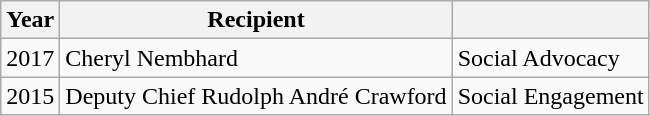<table class="wikitable sortable">
<tr>
<th>Year</th>
<th>Recipient</th>
<th></th>
</tr>
<tr>
<td>2017</td>
<td>Cheryl Nembhard</td>
<td>Social Advocacy</td>
</tr>
<tr>
<td>2015</td>
<td>Deputy Chief Rudolph André Crawford</td>
<td>Social Engagement</td>
</tr>
</table>
